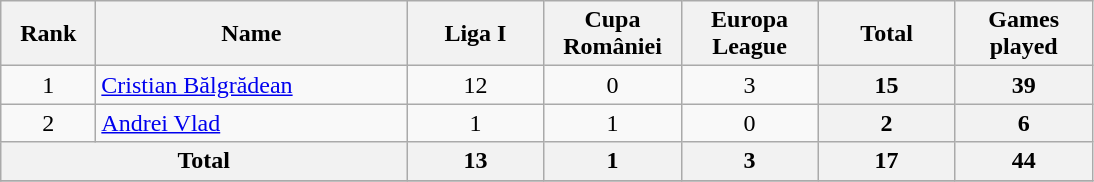<table class="wikitable" style="text-align:center;">
<tr>
<th style="width:56px;">Rank</th>
<th style="width:200px;">Name</th>
<th style="width:84px;">Liga I</th>
<th style="width:84px;">Cupa României</th>
<th style="width:84px;">Europa League</th>
<th style="width:84px;">Total</th>
<th style="width:84px;">Games played</th>
</tr>
<tr>
<td>1</td>
<td align="left"> <a href='#'>Cristian Bălgrădean</a></td>
<td>12</td>
<td>0</td>
<td>3</td>
<th>15</th>
<th>39</th>
</tr>
<tr>
<td>2</td>
<td align="left"> <a href='#'>Andrei Vlad</a></td>
<td>1</td>
<td>1</td>
<td>0</td>
<th>2</th>
<th>6</th>
</tr>
<tr>
<th colspan="2">Total</th>
<th>13</th>
<th>1</th>
<th>3</th>
<th>17</th>
<th>44</th>
</tr>
<tr>
</tr>
</table>
